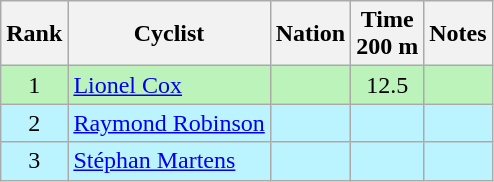<table class="wikitable sortable" style="text-align:center">
<tr>
<th>Rank</th>
<th>Cyclist</th>
<th>Nation</th>
<th>Time<br>200 m</th>
<th>Notes</th>
</tr>
<tr bgcolor=bbf3bb>
<td>1</td>
<td align=left><a href='#'>Lionel Cox</a></td>
<td align=left></td>
<td>12.5</td>
<td></td>
</tr>
<tr bgcolor=bbf3ff>
<td>2</td>
<td align=left><a href='#'>Raymond Robinson</a></td>
<td align=left></td>
<td></td>
<td></td>
</tr>
<tr bgcolor=bbf3ff>
<td>3</td>
<td align=left><a href='#'>Stéphan Martens</a></td>
<td align=left></td>
<td></td>
<td></td>
</tr>
</table>
